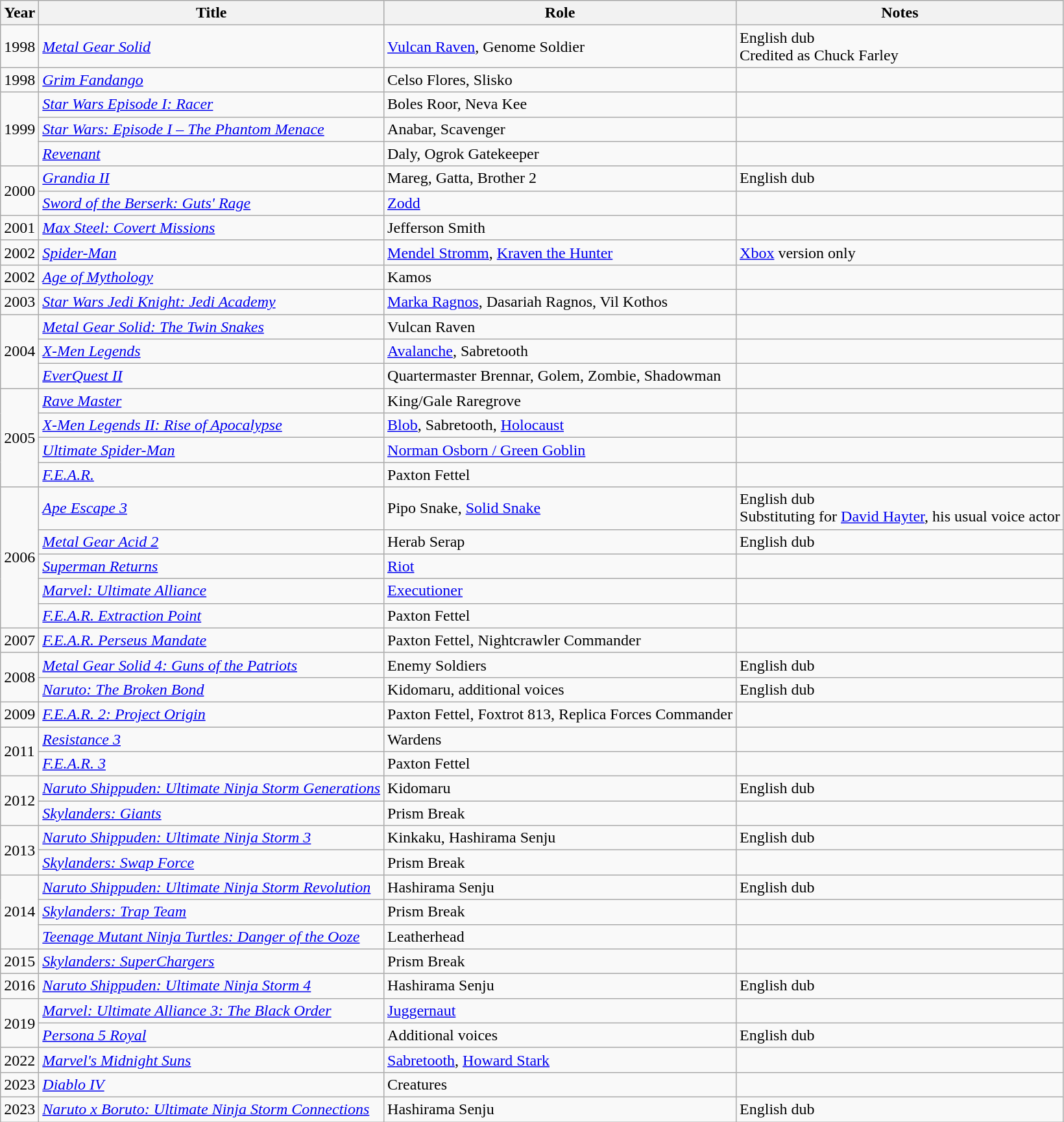<table class="wikitable sortable plainrowheaders" style="white-space:nowrap">
<tr>
<th>Year</th>
<th>Title</th>
<th>Role</th>
<th>Notes</th>
</tr>
<tr>
<td>1998</td>
<td><em><a href='#'>Metal Gear Solid</a></em></td>
<td><a href='#'>Vulcan Raven</a>, Genome Soldier</td>
<td>English dub<br>Credited as Chuck Farley</td>
</tr>
<tr>
<td>1998</td>
<td><em><a href='#'>Grim Fandango</a></em></td>
<td>Celso Flores, Slisko</td>
<td></td>
</tr>
<tr>
<td rowspan=3>1999</td>
<td><em><a href='#'>Star Wars Episode I: Racer</a></em></td>
<td>Boles Roor, Neva Kee</td>
<td></td>
</tr>
<tr>
<td><em><a href='#'>Star Wars: Episode I – The Phantom Menace</a></em></td>
<td>Anabar, Scavenger</td>
<td></td>
</tr>
<tr>
<td><em><a href='#'>Revenant</a></em></td>
<td>Daly, Ogrok Gatekeeper</td>
<td></td>
</tr>
<tr>
<td rowspan=2>2000</td>
<td><em><a href='#'>Grandia II</a></em></td>
<td>Mareg, Gatta, Brother 2</td>
<td>English dub</td>
</tr>
<tr>
<td><em><a href='#'>Sword of the Berserk: Guts' Rage</a></em></td>
<td><a href='#'>Zodd</a></td>
<td></td>
</tr>
<tr>
<td>2001</td>
<td><em><a href='#'>Max Steel: Covert Missions</a></em></td>
<td>Jefferson Smith</td>
<td></td>
</tr>
<tr>
<td>2002</td>
<td><em><a href='#'>Spider-Man</a></em></td>
<td><a href='#'>Mendel Stromm</a>, <a href='#'>Kraven the Hunter</a></td>
<td><a href='#'>Xbox</a> version only</td>
</tr>
<tr>
<td>2002</td>
<td><em><a href='#'>Age of Mythology</a></em></td>
<td>Kamos</td>
<td></td>
</tr>
<tr>
<td>2003</td>
<td><em><a href='#'>Star Wars Jedi Knight: Jedi Academy</a></em></td>
<td><a href='#'>Marka Ragnos</a>, Dasariah Ragnos, Vil Kothos</td>
<td></td>
</tr>
<tr>
<td rowspan="3">2004</td>
<td><em><a href='#'>Metal Gear Solid: The Twin Snakes</a></em></td>
<td>Vulcan Raven</td>
<td></td>
</tr>
<tr>
<td><em><a href='#'>X-Men Legends</a></em></td>
<td><a href='#'>Avalanche</a>, Sabretooth</td>
<td></td>
</tr>
<tr>
<td><em><a href='#'>EverQuest II</a></em></td>
<td>Quartermaster Brennar, Golem, Zombie, Shadowman</td>
<td></td>
</tr>
<tr>
<td rowspan="4">2005</td>
<td><em><a href='#'>Rave Master</a></em></td>
<td>King/Gale Raregrove</td>
<td></td>
</tr>
<tr>
<td><em><a href='#'>X-Men Legends II: Rise of Apocalypse</a></em></td>
<td><a href='#'>Blob</a>, Sabretooth, <a href='#'>Holocaust</a></td>
<td></td>
</tr>
<tr>
<td><em><a href='#'>Ultimate Spider-Man</a></em></td>
<td><a href='#'>Norman Osborn / Green Goblin</a></td>
<td></td>
</tr>
<tr>
<td><em><a href='#'>F.E.A.R.</a></em></td>
<td>Paxton Fettel</td>
<td></td>
</tr>
<tr>
<td rowspan="5">2006</td>
<td><em><a href='#'>Ape Escape 3</a></em></td>
<td>Pipo Snake, <a href='#'>Solid Snake</a></td>
<td>English dub<br>Substituting for <a href='#'>David Hayter</a>, his usual voice actor</td>
</tr>
<tr>
<td><em><a href='#'>Metal Gear Acid 2</a></em></td>
<td>Herab Serap</td>
<td>English dub</td>
</tr>
<tr>
<td><em><a href='#'>Superman Returns</a></em></td>
<td><a href='#'>Riot</a></td>
<td></td>
</tr>
<tr>
<td><em><a href='#'>Marvel: Ultimate Alliance</a></em></td>
<td><a href='#'>Executioner</a></td>
<td></td>
</tr>
<tr>
<td><em><a href='#'>F.E.A.R. Extraction Point</a></em></td>
<td>Paxton Fettel</td>
<td></td>
</tr>
<tr>
<td>2007</td>
<td><em><a href='#'>F.E.A.R. Perseus Mandate</a></em></td>
<td>Paxton Fettel, Nightcrawler Commander</td>
<td></td>
</tr>
<tr>
<td rowspan=2>2008</td>
<td><em><a href='#'>Metal Gear Solid 4: Guns of the Patriots</a></em></td>
<td>Enemy Soldiers</td>
<td>English dub</td>
</tr>
<tr>
<td><em><a href='#'>Naruto: The Broken Bond</a></em></td>
<td>Kidomaru, additional voices</td>
<td>English dub</td>
</tr>
<tr>
<td>2009</td>
<td><em><a href='#'>F.E.A.R. 2: Project Origin</a></em></td>
<td>Paxton Fettel, Foxtrot 813, Replica Forces Commander</td>
<td></td>
</tr>
<tr>
<td rowspan="2">2011</td>
<td><em><a href='#'>Resistance 3</a></em></td>
<td>Wardens</td>
<td></td>
</tr>
<tr>
<td><em><a href='#'>F.E.A.R. 3</a></em></td>
<td>Paxton Fettel</td>
<td></td>
</tr>
<tr>
<td rowspan="2">2012</td>
<td><em><a href='#'>Naruto Shippuden: Ultimate Ninja Storm Generations</a></em></td>
<td>Kidomaru</td>
<td>English dub</td>
</tr>
<tr>
<td><em><a href='#'>Skylanders: Giants</a></em></td>
<td>Prism Break</td>
<td></td>
</tr>
<tr>
<td rowspan="2">2013</td>
<td><em><a href='#'>Naruto Shippuden: Ultimate Ninja Storm 3</a></em></td>
<td>Kinkaku, Hashirama Senju</td>
<td>English dub</td>
</tr>
<tr>
<td><em><a href='#'>Skylanders: Swap Force</a></em></td>
<td>Prism Break</td>
<td></td>
</tr>
<tr>
<td rowspan="3">2014</td>
<td><em><a href='#'>Naruto Shippuden: Ultimate Ninja Storm Revolution</a> </em></td>
<td>Hashirama Senju</td>
<td>English dub</td>
</tr>
<tr>
<td><em><a href='#'>Skylanders: Trap Team</a></em></td>
<td>Prism Break</td>
<td></td>
</tr>
<tr>
<td><em><a href='#'>Teenage Mutant Ninja Turtles: Danger of the Ooze</a></em></td>
<td>Leatherhead</td>
<td></td>
</tr>
<tr>
<td>2015</td>
<td><em><a href='#'>Skylanders: SuperChargers</a></em></td>
<td>Prism Break</td>
<td></td>
</tr>
<tr>
<td>2016</td>
<td><em><a href='#'>Naruto Shippuden: Ultimate Ninja Storm 4</a> </em></td>
<td>Hashirama Senju</td>
<td>English dub</td>
</tr>
<tr>
<td rowspan=2>2019</td>
<td><em><a href='#'>Marvel: Ultimate Alliance 3: The Black Order</a></em></td>
<td><a href='#'>Juggernaut</a></td>
<td></td>
</tr>
<tr>
<td><em><a href='#'>Persona 5 Royal</a></em></td>
<td>Additional voices</td>
<td>English dub</td>
</tr>
<tr>
<td>2022</td>
<td><em><a href='#'>Marvel's Midnight Suns</a></em></td>
<td><a href='#'>Sabretooth</a>, <a href='#'>Howard Stark</a></td>
<td></td>
</tr>
<tr>
<td>2023</td>
<td><em><a href='#'>Diablo IV</a></em></td>
<td>Creatures</td>
</tr>
<tr>
<td>2023</td>
<td><em><a href='#'>Naruto x Boruto: Ultimate Ninja Storm Connections</a></em></td>
<td>Hashirama Senju</td>
<td>English dub</td>
</tr>
</table>
